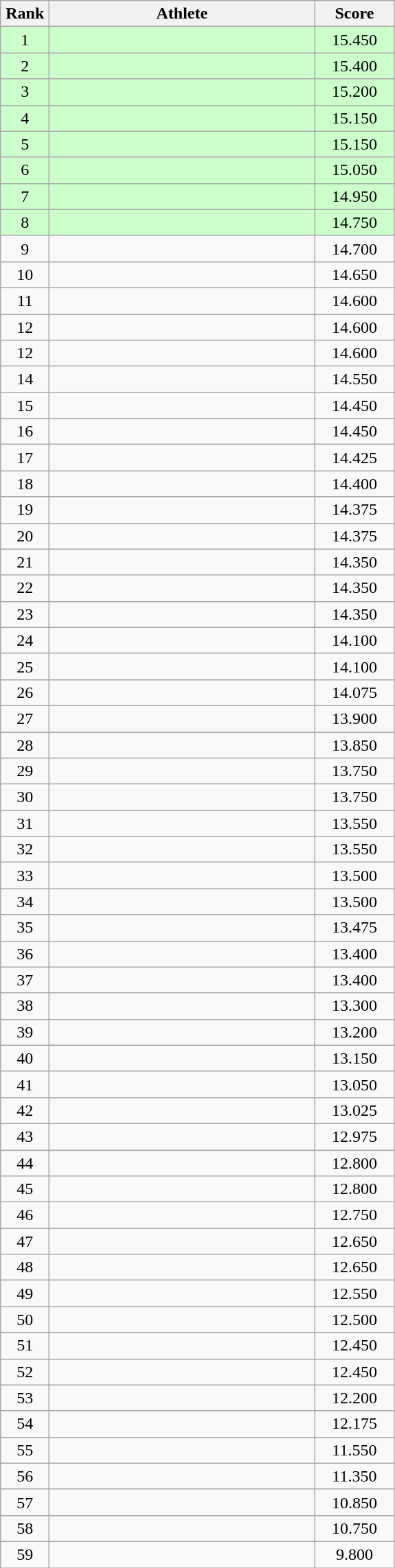<table class=wikitable style="text-align:center">
<tr>
<th width=40>Rank</th>
<th width=250>Athlete</th>
<th width=70>Score</th>
</tr>
<tr bgcolor="ccffcc">
<td>1</td>
<td align=left></td>
<td>15.450</td>
</tr>
<tr bgcolor="ccffcc">
<td>2</td>
<td align=left></td>
<td>15.400</td>
</tr>
<tr bgcolor="ccffcc">
<td>3</td>
<td align=left></td>
<td>15.200</td>
</tr>
<tr bgcolor="ccffcc">
<td>4</td>
<td align=left></td>
<td>15.150</td>
</tr>
<tr bgcolor="ccffcc">
<td>5</td>
<td align=left></td>
<td>15.150</td>
</tr>
<tr bgcolor="ccffcc">
<td>6</td>
<td align=left></td>
<td>15.050</td>
</tr>
<tr bgcolor="ccffcc">
<td>7</td>
<td align=left></td>
<td>14.950</td>
</tr>
<tr bgcolor="ccffcc">
<td>8 </td>
<td align=left></td>
<td>14.750</td>
</tr>
<tr>
<td>9</td>
<td align=left></td>
<td>14.700</td>
</tr>
<tr>
<td>10 </td>
<td align=left></td>
<td>14.650</td>
</tr>
<tr>
<td>11</td>
<td align=left></td>
<td>14.600</td>
</tr>
<tr>
<td>12</td>
<td align=left></td>
<td>14.600</td>
</tr>
<tr>
<td>12</td>
<td align=left></td>
<td>14.600</td>
</tr>
<tr>
<td>14</td>
<td align=left></td>
<td>14.550</td>
</tr>
<tr>
<td>15</td>
<td align=left></td>
<td>14.450</td>
</tr>
<tr>
<td>16</td>
<td align=left></td>
<td>14.450</td>
</tr>
<tr>
<td>17</td>
<td align=left></td>
<td>14.425</td>
</tr>
<tr>
<td>18</td>
<td align=left></td>
<td>14.400</td>
</tr>
<tr>
<td>19</td>
<td align=left></td>
<td>14.375</td>
</tr>
<tr>
<td>20</td>
<td align=left></td>
<td>14.375</td>
</tr>
<tr>
<td>21</td>
<td align=left></td>
<td>14.350</td>
</tr>
<tr>
<td>22</td>
<td align=left></td>
<td>14.350</td>
</tr>
<tr>
<td>23</td>
<td align=left></td>
<td>14.350</td>
</tr>
<tr>
<td>24</td>
<td align=left></td>
<td>14.100</td>
</tr>
<tr>
<td>25</td>
<td align=left></td>
<td>14.100</td>
</tr>
<tr>
<td>26</td>
<td align=left></td>
<td>14.075</td>
</tr>
<tr>
<td>27</td>
<td align=left></td>
<td>13.900</td>
</tr>
<tr>
<td>28</td>
<td align=left></td>
<td>13.850</td>
</tr>
<tr>
<td>29</td>
<td align=left></td>
<td>13.750</td>
</tr>
<tr>
<td>30</td>
<td align=left></td>
<td>13.750</td>
</tr>
<tr>
<td>31</td>
<td align=left></td>
<td>13.550</td>
</tr>
<tr>
<td>32</td>
<td align=left></td>
<td>13.550</td>
</tr>
<tr>
<td>33</td>
<td align=left></td>
<td>13.500</td>
</tr>
<tr>
<td>34</td>
<td align=left></td>
<td>13.500</td>
</tr>
<tr>
<td>35</td>
<td align=left></td>
<td>13.475</td>
</tr>
<tr>
<td>36</td>
<td align=left></td>
<td>13.400</td>
</tr>
<tr>
<td>37</td>
<td align=left></td>
<td>13.400</td>
</tr>
<tr>
<td>38</td>
<td align=left></td>
<td>13.300</td>
</tr>
<tr>
<td>39</td>
<td align=left></td>
<td>13.200</td>
</tr>
<tr>
<td>40</td>
<td align=left></td>
<td>13.150</td>
</tr>
<tr>
<td>41</td>
<td align=left></td>
<td>13.050</td>
</tr>
<tr>
<td>42</td>
<td align=left></td>
<td>13.025</td>
</tr>
<tr>
<td>43</td>
<td align=left></td>
<td>12.975</td>
</tr>
<tr>
<td>44</td>
<td align=left></td>
<td>12.800</td>
</tr>
<tr>
<td>45</td>
<td align=left></td>
<td>12.800</td>
</tr>
<tr>
<td>46</td>
<td align=left></td>
<td>12.750</td>
</tr>
<tr>
<td>47</td>
<td align=left></td>
<td>12.650</td>
</tr>
<tr>
<td>48</td>
<td align=left></td>
<td>12.650</td>
</tr>
<tr>
<td>49</td>
<td align=left></td>
<td>12.550</td>
</tr>
<tr>
<td>50</td>
<td align=left></td>
<td>12.500</td>
</tr>
<tr>
<td>51</td>
<td align=left></td>
<td>12.450</td>
</tr>
<tr>
<td>52</td>
<td align=left></td>
<td>12.450</td>
</tr>
<tr>
<td>53</td>
<td align=left></td>
<td>12.200</td>
</tr>
<tr>
<td>54</td>
<td align=left></td>
<td>12.175</td>
</tr>
<tr>
<td>55</td>
<td align=left></td>
<td>11.550</td>
</tr>
<tr>
<td>56</td>
<td align=left></td>
<td>11.350</td>
</tr>
<tr>
<td>57</td>
<td align=left></td>
<td>10.850</td>
</tr>
<tr>
<td>58</td>
<td align=left></td>
<td>10.750</td>
</tr>
<tr>
<td>59</td>
<td align=left></td>
<td>9.800</td>
</tr>
</table>
